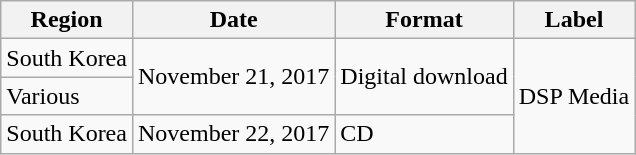<table class="wikitable">
<tr>
<th>Region</th>
<th>Date</th>
<th>Format</th>
<th>Label</th>
</tr>
<tr>
<td>South Korea</td>
<td rowspan="2">November 21, 2017</td>
<td rowspan="2">Digital download</td>
<td rowspan="3">DSP Media</td>
</tr>
<tr>
<td>Various</td>
</tr>
<tr>
<td>South Korea</td>
<td>November 22, 2017</td>
<td>CD</td>
</tr>
</table>
